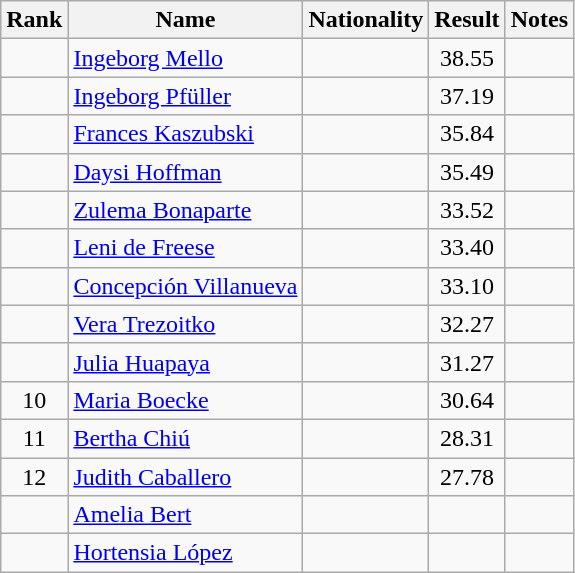<table class="wikitable sortable" style="text-align:center">
<tr>
<th>Rank</th>
<th>Name</th>
<th>Nationality</th>
<th>Result</th>
<th>Notes</th>
</tr>
<tr>
<td></td>
<td align=left><a href='#'>Ingeborg Mello</a></td>
<td align=left></td>
<td>38.55</td>
<td></td>
</tr>
<tr>
<td></td>
<td align=left><a href='#'>Ingeborg Pfüller</a></td>
<td align=left></td>
<td>37.19</td>
<td></td>
</tr>
<tr>
<td></td>
<td align=left><a href='#'>Frances Kaszubski</a></td>
<td align=left></td>
<td>35.84</td>
<td></td>
</tr>
<tr>
<td></td>
<td align=left><a href='#'>Daysi Hoffman</a></td>
<td align=left></td>
<td>35.49</td>
<td></td>
</tr>
<tr>
<td></td>
<td align=left><a href='#'>Zulema Bonaparte</a></td>
<td align=left></td>
<td>33.52</td>
<td></td>
</tr>
<tr>
<td></td>
<td align=left><a href='#'>Leni de Freese</a></td>
<td align=left></td>
<td>33.40</td>
<td></td>
</tr>
<tr>
<td></td>
<td align=left><a href='#'>Concepción Villanueva</a></td>
<td align=left></td>
<td>33.10</td>
<td></td>
</tr>
<tr>
<td></td>
<td align=left><a href='#'>Vera Trezoitko</a></td>
<td align=left></td>
<td>32.27</td>
<td></td>
</tr>
<tr>
<td></td>
<td align=left><a href='#'>Julia Huapaya</a></td>
<td align=left></td>
<td>31.27</td>
<td></td>
</tr>
<tr>
<td>10</td>
<td align=left><a href='#'>Maria Boecke</a></td>
<td align=left></td>
<td>30.64</td>
<td></td>
</tr>
<tr>
<td>11</td>
<td align=left><a href='#'>Bertha Chiú</a></td>
<td align=left></td>
<td>28.31</td>
<td></td>
</tr>
<tr>
<td>12</td>
<td align=left><a href='#'>Judith Caballero</a></td>
<td align=left></td>
<td>27.78</td>
<td></td>
</tr>
<tr>
<td></td>
<td align=left><a href='#'>Amelia Bert</a></td>
<td align=left></td>
<td></td>
<td></td>
</tr>
<tr>
<td></td>
<td align=left><a href='#'>Hortensia López</a></td>
<td align=left></td>
<td></td>
<td></td>
</tr>
</table>
